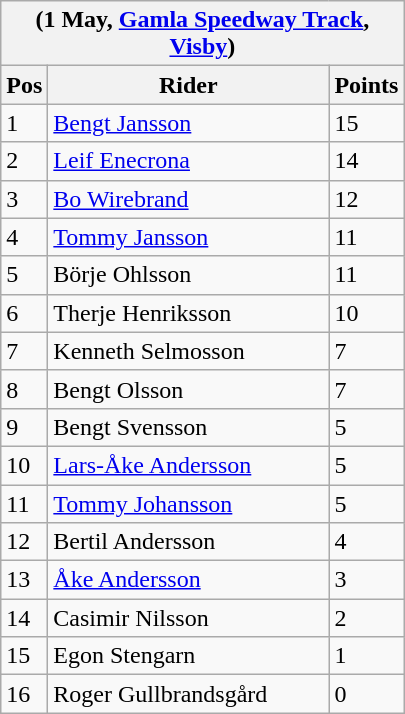<table class="wikitable">
<tr>
<th colspan="6">(1 May, <a href='#'>Gamla Speedway Track</a>, <a href='#'>Visby</a>)</th>
</tr>
<tr>
<th width=20>Pos</th>
<th width=180>Rider</th>
<th width=40>Points</th>
</tr>
<tr>
<td>1</td>
<td style="text-align:left;"><a href='#'>Bengt Jansson</a></td>
<td>15</td>
</tr>
<tr>
<td>2</td>
<td style="text-align:left;"><a href='#'>Leif Enecrona</a></td>
<td>14</td>
</tr>
<tr>
<td>3</td>
<td style="text-align:left;"><a href='#'>Bo Wirebrand</a></td>
<td>12</td>
</tr>
<tr>
<td>4</td>
<td style="text-align:left;"><a href='#'>Tommy Jansson</a></td>
<td>11</td>
</tr>
<tr>
<td>5</td>
<td style="text-align:left;">Börje Ohlsson</td>
<td>11</td>
</tr>
<tr>
<td>6</td>
<td style="text-align:left;">Therje Henriksson</td>
<td>10</td>
</tr>
<tr>
<td>7</td>
<td style="text-align:left;">Kenneth Selmosson</td>
<td>7</td>
</tr>
<tr>
<td>8</td>
<td style="text-align:left;">Bengt Olsson</td>
<td>7</td>
</tr>
<tr>
<td>9</td>
<td style="text-align:left;">Bengt Svensson</td>
<td>5</td>
</tr>
<tr>
<td>10</td>
<td style="text-align:left;"><a href='#'>Lars-Åke Andersson</a></td>
<td>5</td>
</tr>
<tr>
<td>11</td>
<td style="text-align:left;"><a href='#'>Tommy Johansson</a></td>
<td>5</td>
</tr>
<tr>
<td>12</td>
<td style="text-align:left;">Bertil Andersson</td>
<td>4</td>
</tr>
<tr>
<td>13</td>
<td style="text-align:left;"><a href='#'>Åke Andersson</a></td>
<td>3</td>
</tr>
<tr>
<td>14</td>
<td style="text-align:left;">Casimir Nilsson</td>
<td>2</td>
</tr>
<tr>
<td>15</td>
<td style="text-align:left;">Egon Stengarn</td>
<td>1</td>
</tr>
<tr>
<td>16</td>
<td style="text-align:left;">Roger Gullbrandsgård</td>
<td>0</td>
</tr>
</table>
